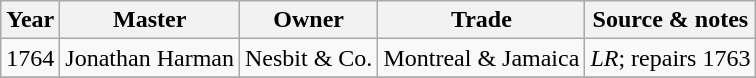<table class=" wikitable">
<tr>
<th>Year</th>
<th>Master</th>
<th>Owner</th>
<th>Trade</th>
<th>Source & notes</th>
</tr>
<tr>
<td>1764</td>
<td>Jonathan Harman</td>
<td>Nesbit & Co.</td>
<td>Montreal & Jamaica</td>
<td><em>LR</em>; repairs 1763</td>
</tr>
<tr>
</tr>
</table>
